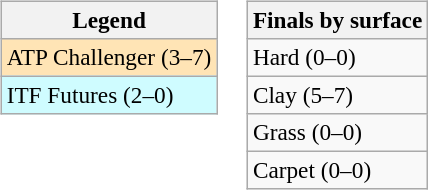<table>
<tr valign=top>
<td><br><table class=wikitable style=font-size:97%>
<tr>
<th>Legend</th>
</tr>
<tr bgcolor=moccasin>
<td>ATP Challenger (3–7)</td>
</tr>
<tr bgcolor=cffcff>
<td>ITF Futures (2–0)</td>
</tr>
</table>
</td>
<td><br><table class=wikitable style=font-size:97%>
<tr>
<th>Finals by surface</th>
</tr>
<tr>
<td>Hard (0–0)</td>
</tr>
<tr>
<td>Clay (5–7)</td>
</tr>
<tr>
<td>Grass (0–0)</td>
</tr>
<tr>
<td>Carpet (0–0)</td>
</tr>
</table>
</td>
</tr>
</table>
